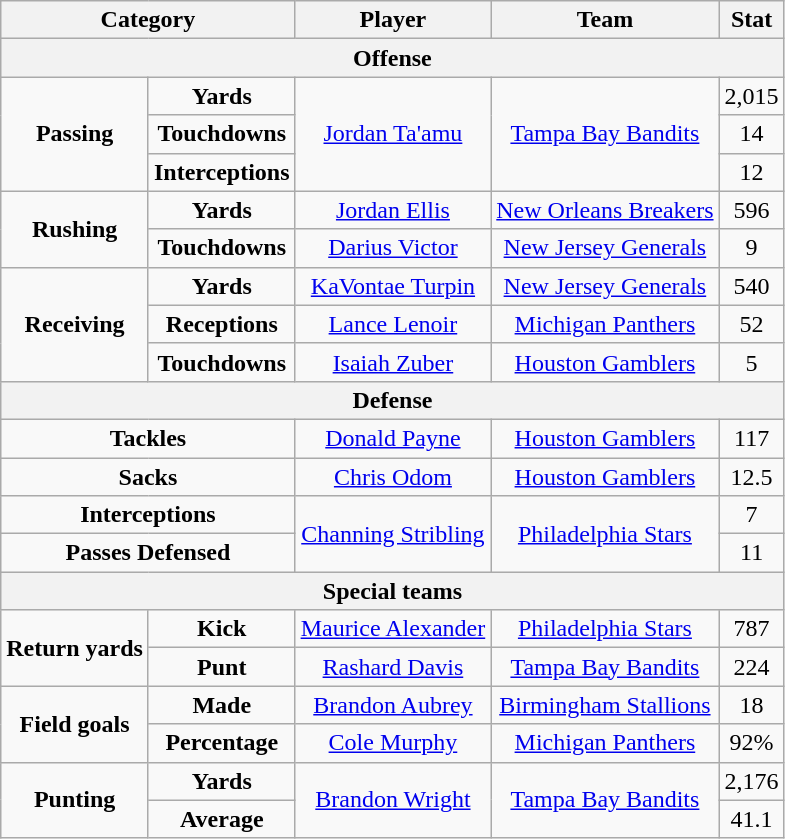<table class="wikitable" | style="text-align:center;">
<tr>
<th colspan="2">Category</th>
<th>Player</th>
<th>Team</th>
<th>Stat</th>
</tr>
<tr>
<th colspan="5">Offense</th>
</tr>
<tr>
<td rowspan="3"><strong>Passing</strong></td>
<td><strong>Yards</strong></td>
<td rowspan="3"><a href='#'>Jordan Ta'amu</a></td>
<td rowspan="3"><a href='#'>Tampa Bay Bandits</a></td>
<td>2,015</td>
</tr>
<tr>
<td><strong>Touchdowns</strong></td>
<td>14</td>
</tr>
<tr>
<td><strong>Interceptions</strong></td>
<td>12</td>
</tr>
<tr>
<td rowspan="2"><strong>Rushing </strong></td>
<td><strong>Yards</strong></td>
<td><a href='#'>Jordan Ellis</a></td>
<td><a href='#'>New Orleans Breakers</a></td>
<td>596</td>
</tr>
<tr>
<td><strong>Touchdowns</strong></td>
<td><a href='#'>Darius Victor</a></td>
<td><a href='#'>New Jersey Generals</a></td>
<td>9</td>
</tr>
<tr>
<td rowspan="3"><strong>Receiving </strong></td>
<td><strong>Yards</strong></td>
<td><a href='#'>KaVontae Turpin</a></td>
<td><a href='#'>New Jersey Generals</a></td>
<td>540</td>
</tr>
<tr>
<td><strong>Receptions</strong></td>
<td><a href='#'>Lance Lenoir</a></td>
<td><a href='#'>Michigan Panthers</a></td>
<td>52</td>
</tr>
<tr>
<td><strong>Touchdowns</strong></td>
<td><a href='#'>Isaiah Zuber</a></td>
<td><a href='#'>Houston Gamblers</a></td>
<td>5</td>
</tr>
<tr>
<th colspan="5">Defense</th>
</tr>
<tr>
<td colspan="2"><strong>Tackles</strong></td>
<td><a href='#'>Donald Payne</a></td>
<td><a href='#'>Houston Gamblers</a></td>
<td>117</td>
</tr>
<tr>
<td colspan="2"><strong>Sacks</strong></td>
<td><a href='#'>Chris Odom</a></td>
<td><a href='#'>Houston Gamblers</a></td>
<td>12.5</td>
</tr>
<tr>
<td colspan="2"><strong>Interceptions</strong></td>
<td rowspan="2"><a href='#'>Channing Stribling</a></td>
<td rowspan="2"><a href='#'>Philadelphia Stars</a></td>
<td>7</td>
</tr>
<tr>
<td colspan="2"><strong>Passes Defensed</strong></td>
<td>11</td>
</tr>
<tr>
<th colspan="5">Special teams</th>
</tr>
<tr>
<td rowspan="2"><strong>Return yards</strong></td>
<td><strong>Kick </strong></td>
<td><a href='#'>Maurice Alexander</a></td>
<td><a href='#'>Philadelphia Stars</a></td>
<td>787</td>
</tr>
<tr>
<td><strong>Punt</strong></td>
<td><a href='#'>Rashard Davis</a></td>
<td><a href='#'>Tampa Bay Bandits</a></td>
<td>224</td>
</tr>
<tr>
<td rowspan="2"><strong>Field goals</strong></td>
<td><strong>Made</strong></td>
<td><a href='#'>Brandon Aubrey</a></td>
<td><a href='#'>Birmingham Stallions</a></td>
<td>18</td>
</tr>
<tr>
<td><strong>Percentage</strong></td>
<td><a href='#'>Cole Murphy</a></td>
<td><a href='#'>Michigan Panthers</a></td>
<td>92%</td>
</tr>
<tr>
<td rowspan="2"><strong>Punting </strong></td>
<td><strong>Yards</strong></td>
<td rowspan="2"><a href='#'>Brandon Wright</a></td>
<td rowspan="2"><a href='#'>Tampa Bay Bandits</a></td>
<td>2,176</td>
</tr>
<tr>
<td><strong>Average</strong></td>
<td>41.1</td>
</tr>
</table>
